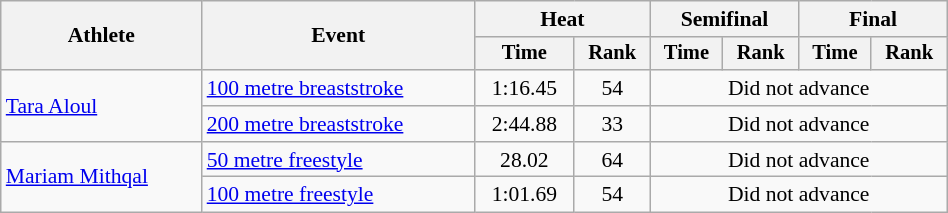<table class="wikitable" style="text-align:center; font-size:90%; width:50%;">
<tr>
<th rowspan="2">Athlete</th>
<th rowspan="2">Event</th>
<th colspan="2">Heat</th>
<th colspan="2">Semifinal</th>
<th colspan="2">Final</th>
</tr>
<tr style="font-size:95%">
<th>Time</th>
<th>Rank</th>
<th>Time</th>
<th>Rank</th>
<th>Time</th>
<th>Rank</th>
</tr>
<tr>
<td align=left rowspan=2><a href='#'>Tara Aloul</a></td>
<td align=left><a href='#'>100 metre breaststroke</a></td>
<td>1:16.45</td>
<td>54</td>
<td colspan=4>Did not advance</td>
</tr>
<tr>
<td align=left><a href='#'>200 metre breaststroke</a></td>
<td>2:44.88</td>
<td>33</td>
<td colspan=4>Did not advance</td>
</tr>
<tr>
<td align=left rowspan=2><a href='#'>Mariam Mithqal</a></td>
<td align=left><a href='#'>50 metre freestyle</a></td>
<td>28.02</td>
<td>64</td>
<td colspan=4>Did not advance</td>
</tr>
<tr>
<td align=left><a href='#'>100 metre freestyle</a></td>
<td>1:01.69</td>
<td>54</td>
<td colspan=4>Did not advance</td>
</tr>
</table>
